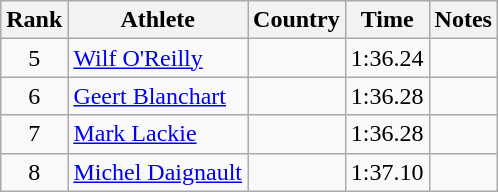<table class="wikitable" style="text-align:center">
<tr>
<th>Rank</th>
<th>Athlete</th>
<th>Country</th>
<th>Time</th>
<th>Notes</th>
</tr>
<tr>
<td>5</td>
<td align=left><a href='#'>Wilf O'Reilly</a></td>
<td align=left></td>
<td>1:36.24</td>
<td></td>
</tr>
<tr>
<td>6</td>
<td align=left><a href='#'>Geert Blanchart</a></td>
<td align=left></td>
<td>1:36.28</td>
<td></td>
</tr>
<tr>
<td>7</td>
<td align=left><a href='#'>Mark Lackie</a></td>
<td align=left></td>
<td>1:36.28</td>
<td></td>
</tr>
<tr>
<td>8</td>
<td align=left><a href='#'>Michel Daignault</a></td>
<td align=left></td>
<td>1:37.10</td>
<td></td>
</tr>
</table>
